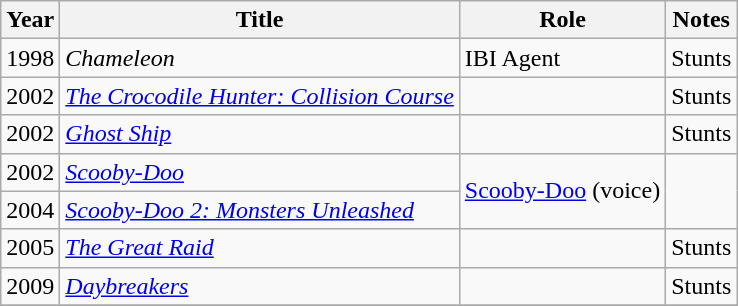<table class="wikitable">
<tr>
<th>Year</th>
<th>Title</th>
<th>Role</th>
<th>Notes</th>
</tr>
<tr>
<td>1998</td>
<td><em>Chameleon</em></td>
<td>IBI Agent</td>
<td>Stunts</td>
</tr>
<tr>
<td>2002</td>
<td><em><a href='#'>The Crocodile Hunter: Collision Course</a></em></td>
<td></td>
<td>Stunts</td>
</tr>
<tr>
<td>2002</td>
<td><em><a href='#'>Ghost Ship</a></em></td>
<td></td>
<td>Stunts</td>
</tr>
<tr>
<td>2002</td>
<td><em><a href='#'>Scooby-Doo</a></em></td>
<td rowspan="2"><a href='#'>Scooby-Doo</a> (voice)</td>
<td rowspan="2"></td>
</tr>
<tr>
<td>2004</td>
<td><em><a href='#'>Scooby-Doo 2: Monsters Unleashed</a></em></td>
</tr>
<tr>
<td>2005</td>
<td><em><a href='#'>The Great Raid</a></em></td>
<td></td>
<td>Stunts</td>
</tr>
<tr>
<td>2009</td>
<td><em><a href='#'>Daybreakers</a></em></td>
<td></td>
<td>Stunts</td>
</tr>
<tr>
</tr>
</table>
